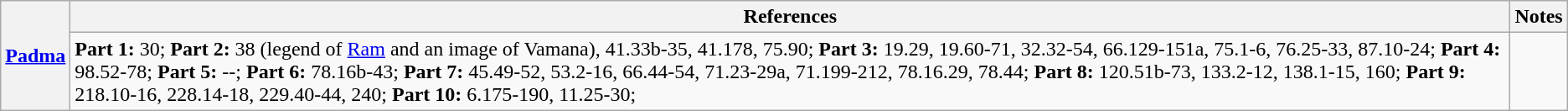<table class="wikitable">
<tr>
<th rowspan="2"><a href='#'>Padma</a></th>
<th>References</th>
<th>Notes</th>
</tr>
<tr>
<td><strong>Part 1:</strong> 30; <strong>Part 2:</strong> 38 (legend of <a href='#'>Ram</a> and an image of Vamana), 41.33b-35, 41.178, 75.90; <strong>Part 3:</strong> 19.29, 19.60-71, 32.32-54, 66.129-151a, 75.1-6, 76.25-33, 87.10-24; <strong>Part 4:</strong> 98.52-78; <strong>Part 5:</strong> --; <strong>Part 6:</strong> 78.16b-43; <strong>Part 7:</strong> 45.49-52, 53.2-16, 66.44-54, 71.23-29a, 71.199-212, 78.16.29, 78.44; <strong>Part 8:</strong> 120.51b-73, 133.2-12, 138.1-15, 160; <strong>Part 9:</strong> 218.10-16, 228.14-18, 229.40-44, 240; <strong>Part 10:</strong> 6.175-190, 11.25-30;</td>
<td></td>
</tr>
</table>
